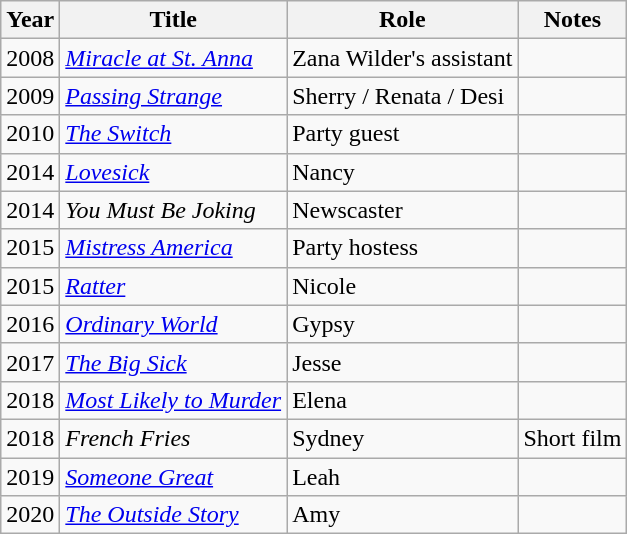<table class="wikitable sortable">
<tr>
<th>Year</th>
<th>Title</th>
<th>Role</th>
<th class="unsortable">Notes</th>
</tr>
<tr>
<td>2008</td>
<td><em><a href='#'>Miracle at St. Anna</a></em></td>
<td>Zana Wilder's assistant</td>
<td></td>
</tr>
<tr>
<td>2009</td>
<td><em><a href='#'>Passing Strange</a></em></td>
<td>Sherry / Renata / Desi</td>
<td></td>
</tr>
<tr>
<td>2010</td>
<td><em><a href='#'>The Switch</a></em></td>
<td>Party guest</td>
<td></td>
</tr>
<tr>
<td>2014</td>
<td><em><a href='#'>Lovesick</a></em></td>
<td>Nancy</td>
<td></td>
</tr>
<tr>
<td>2014</td>
<td><em>You Must Be Joking</em></td>
<td>Newscaster</td>
<td></td>
</tr>
<tr>
<td>2015</td>
<td><em><a href='#'>Mistress America</a></em></td>
<td>Party hostess</td>
<td></td>
</tr>
<tr>
<td>2015</td>
<td><em><a href='#'>Ratter</a></em></td>
<td>Nicole</td>
<td></td>
</tr>
<tr>
<td>2016</td>
<td><em><a href='#'>Ordinary World</a></em></td>
<td>Gypsy</td>
<td></td>
</tr>
<tr>
<td>2017</td>
<td><em><a href='#'>The Big Sick</a></em></td>
<td>Jesse</td>
<td></td>
</tr>
<tr>
<td>2018</td>
<td><em><a href='#'>Most Likely to Murder</a></em></td>
<td>Elena</td>
<td></td>
</tr>
<tr>
<td>2018</td>
<td><em>French Fries</em></td>
<td>Sydney</td>
<td>Short film</td>
</tr>
<tr>
<td>2019</td>
<td><em><a href='#'>Someone Great</a></em></td>
<td>Leah</td>
<td></td>
</tr>
<tr>
<td>2020</td>
<td><em><a href='#'>The Outside Story</a></em></td>
<td>Amy</td>
<td></td>
</tr>
</table>
